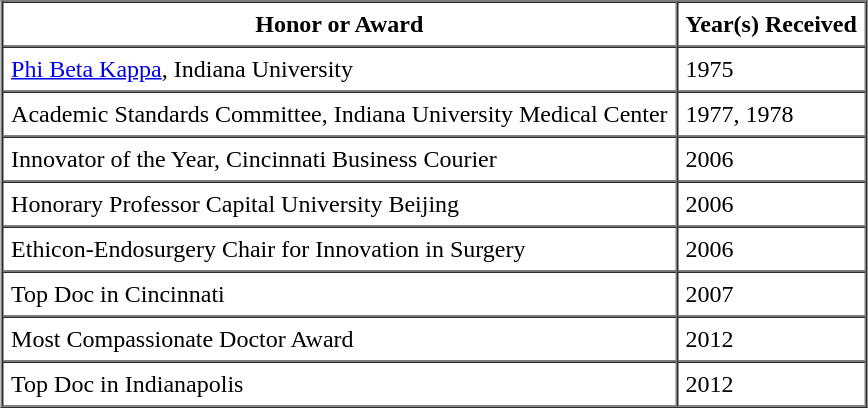<table border="1" cellpadding="5" cellspacing="0" align="center">
<tr>
<th scope="col">Honor or Award</th>
<th scope="col">Year(s) Received</th>
</tr>
<tr>
<td><a href='#'>Phi Beta Kappa</a>, Indiana University</td>
<td>1975</td>
</tr>
<tr>
<td>Academic Standards Committee,  Indiana University Medical Center</td>
<td>1977, 1978</td>
</tr>
<tr>
<td>Innovator of the Year, Cincinnati Business Courier</td>
<td>2006</td>
</tr>
<tr>
<td>Honorary Professor Capital University Beijing</td>
<td>2006</td>
</tr>
<tr>
<td>Ethicon-Endosurgery Chair for Innovation in Surgery</td>
<td>2006</td>
</tr>
<tr>
<td>Top Doc in Cincinnati</td>
<td>2007</td>
</tr>
<tr>
<td>Most Compassionate Doctor Award</td>
<td>2012</td>
</tr>
<tr>
<td>Top Doc in Indianapolis</td>
<td>2012</td>
</tr>
<tr>
</tr>
</table>
